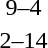<table style="text-align:center">
<tr>
<th width=200></th>
<th width=100></th>
<th width=200></th>
</tr>
<tr>
<td align=right><strong></strong></td>
<td>9–4</td>
<td align=left></td>
</tr>
<tr>
<td align=right></td>
<td>2–14</td>
<td align=left><strong></strong></td>
</tr>
</table>
